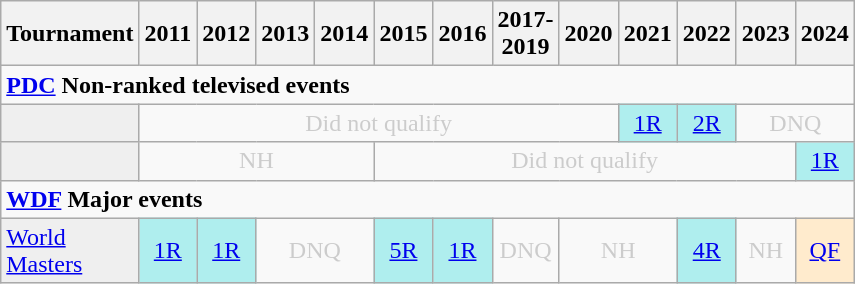<table class=wikitable style="width:25%; margin:0">
<tr>
<th>Tournament</th>
<th>2011</th>
<th>2012</th>
<th>2013</th>
<th>2014</th>
<th>2015</th>
<th>2016</th>
<th>2017-2019</th>
<th>2020</th>
<th>2021</th>
<th>2022</th>
<th>2023</th>
<th>2024</th>
</tr>
<tr>
<td colspan="20" align="left"><strong><a href='#'>PDC</a> Non-ranked televised events</strong></td>
</tr>
<tr>
<td style="background:#efefef;" align=left></td>
<td colspan="8" style="text-align:center; color:#ccc;">Did not qualify</td>
<td style="text-align:center; background:#afeeee;"><a href='#'>1R</a></td>
<td style="text-align:center; background:#afeeee;"><a href='#'>2R</a></td>
<td colspan="2" style="text-align:center; color:#ccc;">DNQ</td>
</tr>
<tr>
<td style="background:#efefef;"></td>
<td colspan="4" style="text-align:center; color:#ccc;">NH</td>
<td colspan="7" style="text-align:center; color:#ccc;">Did not qualify</td>
<td style="text-align:center; background:#afeeee;"><a href='#'>1R</a></td>
</tr>
<tr>
<td colspan="20" style="text-align:left"><strong><a href='#'>WDF</a> Major events</strong></td>
</tr>
<tr>
<td style="background:#efefef;"><a href='#'>World Masters</a></td>
<td style="text-align:center; background:#afeeee;"><a href='#'>1R</a></td>
<td style="text-align:center; background:#afeeee;"><a href='#'>1R</a></td>
<td colspan="2" style="text-align:center; color:#ccc;">DNQ</td>
<td style="text-align:center; background:#afeeee;"><a href='#'>5R</a></td>
<td style="text-align:center; background:#afeeee;"><a href='#'>1R</a></td>
<td style="text-align:center; color:#ccc;">DNQ</td>
<td colspan="2" style="text-align:center; color:#ccc;">NH</td>
<td style="text-align:center; background:#afeeee;"><a href='#'>4R</a></td>
<td style="text-align:center; color:#ccc;">NH</td>
<td style="text-align:center; background:#ffebcd;"><a href='#'>QF</a></td>
</tr>
</table>
